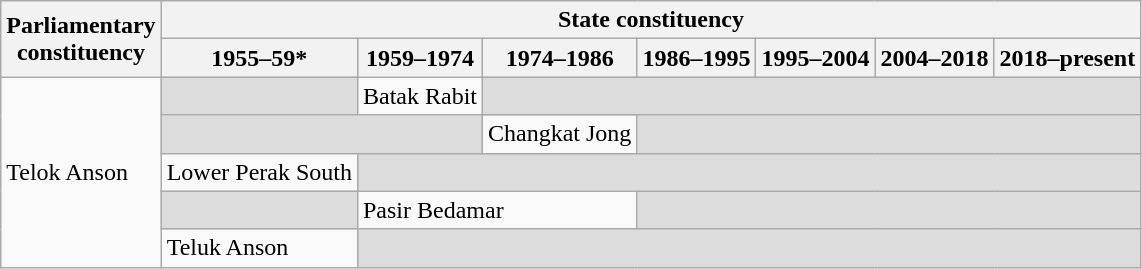<table class="wikitable">
<tr>
<th rowspan="2">Parliamentary<br>constituency</th>
<th colspan="7">State constituency</th>
</tr>
<tr>
<th>1955–59*</th>
<th>1959–1974</th>
<th>1974–1986</th>
<th>1986–1995</th>
<th>1995–2004</th>
<th>2004–2018</th>
<th>2018–present</th>
</tr>
<tr>
<td rowspan="5">Telok Anson</td>
<td bgcolor="dcdcdc"></td>
<td>Batak Rabit</td>
<td colspan="5" bgcolor="dcdcdc"></td>
</tr>
<tr>
<td colspan="2" bgcolor="dcdcdc"></td>
<td>Changkat Jong</td>
<td colspan="4" bgcolor="dcdcdc"></td>
</tr>
<tr>
<td>Lower Perak South</td>
<td colspan="6" bgcolor="dcdcdc"></td>
</tr>
<tr>
<td bgcolor="dcdcdc"></td>
<td colspan="2">Pasir Bedamar</td>
<td colspan="4" bgcolor="dcdcdc"></td>
</tr>
<tr>
<td>Teluk Anson</td>
<td colspan="6" bgcolor="dcdcdc"></td>
</tr>
</table>
